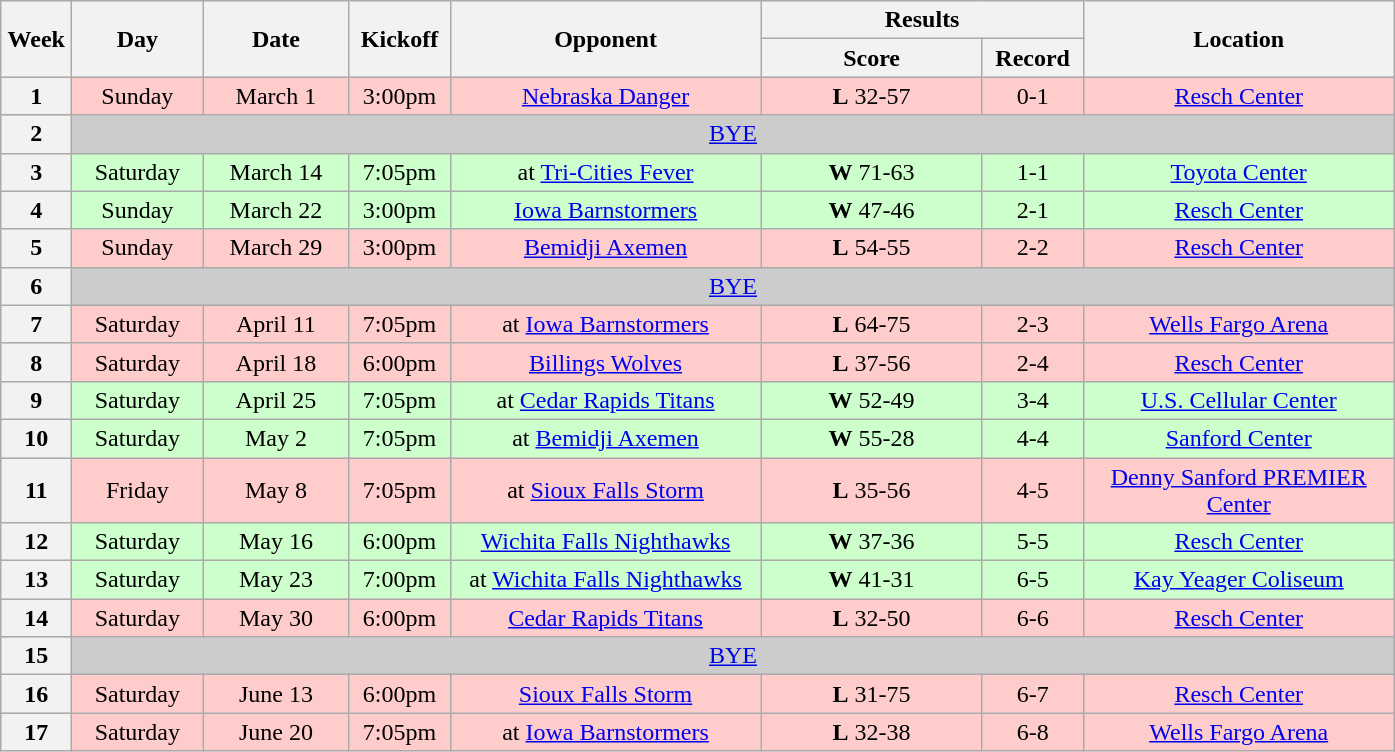<table class="wikitable">
<tr>
<th rowspan="2" width="40">Week</th>
<th rowspan="2" width="80">Day</th>
<th rowspan="2" width="90">Date</th>
<th rowspan="2" width="60">Kickoff</th>
<th rowspan="2" width="200">Opponent</th>
<th colspan="2" width="200">Results</th>
<th rowspan="2" width="200">Location</th>
</tr>
<tr>
<th width="140">Score</th>
<th width="60">Record</th>
</tr>
<tr align="center" bgcolor="#FFCCCC">
<th>1</th>
<td>Sunday</td>
<td>March 1</td>
<td>3:00pm</td>
<td><a href='#'>Nebraska Danger</a></td>
<td><strong>L</strong> 32-57</td>
<td>0-1</td>
<td><a href='#'>Resch Center</a></td>
</tr>
<tr align="center" bgcolor="#CCCCCC">
<th>2</th>
<td colSpan=7><a href='#'>BYE</a></td>
</tr>
<tr align="center" bgcolor="#CCFFCC">
<th>3</th>
<td>Saturday</td>
<td>March 14</td>
<td>7:05pm</td>
<td>at <a href='#'>Tri-Cities Fever</a></td>
<td><strong>W</strong> 71-63</td>
<td>1-1</td>
<td><a href='#'>Toyota Center</a></td>
</tr>
<tr align="center" bgcolor="#CCFFCC">
<th>4</th>
<td>Sunday</td>
<td>March 22</td>
<td>3:00pm</td>
<td><a href='#'>Iowa Barnstormers</a></td>
<td><strong>W</strong> 47-46</td>
<td>2-1</td>
<td><a href='#'>Resch Center</a></td>
</tr>
<tr align="center" bgcolor="#FFCCCC">
<th>5</th>
<td>Sunday</td>
<td>March 29</td>
<td>3:00pm</td>
<td><a href='#'>Bemidji Axemen</a></td>
<td><strong>L</strong> 54-55</td>
<td>2-2</td>
<td><a href='#'>Resch Center</a></td>
</tr>
<tr align="center" bgcolor="#CCCCCC">
<th>6</th>
<td colSpan=7><a href='#'>BYE</a></td>
</tr>
<tr align="center" bgcolor="#FFCCCC">
<th>7</th>
<td>Saturday</td>
<td>April 11</td>
<td>7:05pm</td>
<td>at <a href='#'>Iowa Barnstormers</a></td>
<td><strong>L</strong> 64-75</td>
<td>2-3</td>
<td><a href='#'>Wells Fargo Arena</a></td>
</tr>
<tr align="center" bgcolor="#FFCCCC">
<th>8</th>
<td>Saturday</td>
<td>April 18</td>
<td>6:00pm</td>
<td><a href='#'>Billings Wolves</a></td>
<td><strong>L</strong> 37-56</td>
<td>2-4</td>
<td><a href='#'>Resch Center</a></td>
</tr>
<tr align="center" bgcolor="#CCFFCC">
<th>9</th>
<td>Saturday</td>
<td>April 25</td>
<td>7:05pm</td>
<td>at <a href='#'>Cedar Rapids Titans</a></td>
<td><strong>W</strong> 52-49</td>
<td>3-4</td>
<td><a href='#'>U.S. Cellular Center</a></td>
</tr>
<tr align="center" bgcolor="#CCFFCC">
<th>10</th>
<td>Saturday</td>
<td>May 2</td>
<td>7:05pm</td>
<td>at <a href='#'>Bemidji Axemen</a></td>
<td><strong>W</strong> 55-28</td>
<td>4-4</td>
<td><a href='#'>Sanford Center</a></td>
</tr>
<tr align="center" bgcolor="#FFCCCC">
<th>11</th>
<td>Friday</td>
<td>May 8</td>
<td>7:05pm</td>
<td>at <a href='#'>Sioux Falls Storm</a></td>
<td><strong>L</strong> 35-56</td>
<td>4-5</td>
<td><a href='#'>Denny Sanford PREMIER Center</a></td>
</tr>
<tr align="center" bgcolor="#CCFFCC">
<th>12</th>
<td>Saturday</td>
<td>May 16</td>
<td>6:00pm</td>
<td><a href='#'>Wichita Falls Nighthawks</a></td>
<td><strong>W</strong> 37-36</td>
<td>5-5</td>
<td><a href='#'>Resch Center</a></td>
</tr>
<tr align="center" bgcolor="#CCFFCC">
<th>13</th>
<td>Saturday</td>
<td>May 23</td>
<td>7:00pm</td>
<td>at <a href='#'>Wichita Falls Nighthawks</a></td>
<td><strong>W</strong> 41-31</td>
<td>6-5</td>
<td><a href='#'>Kay Yeager Coliseum</a></td>
</tr>
<tr align="center" bgcolor="#FFCCCC">
<th>14</th>
<td>Saturday</td>
<td>May 30</td>
<td>6:00pm</td>
<td><a href='#'>Cedar Rapids Titans</a></td>
<td><strong>L</strong> 32-50</td>
<td>6-6</td>
<td><a href='#'>Resch Center</a></td>
</tr>
<tr align="center" bgcolor="#CCCCCC">
<th>15</th>
<td colSpan=7><a href='#'>BYE</a></td>
</tr>
<tr align="center" bgcolor="#FFCCCC">
<th>16</th>
<td>Saturday</td>
<td>June 13</td>
<td>6:00pm</td>
<td><a href='#'>Sioux Falls Storm</a></td>
<td><strong>L</strong> 31-75</td>
<td>6-7</td>
<td><a href='#'>Resch Center</a></td>
</tr>
<tr align="center" bgcolor="#FFCCCC">
<th>17</th>
<td>Saturday</td>
<td>June 20</td>
<td>7:05pm</td>
<td>at <a href='#'>Iowa Barnstormers</a></td>
<td><strong>L</strong> 32-38</td>
<td>6-8</td>
<td><a href='#'>Wells Fargo Arena</a></td>
</tr>
</table>
